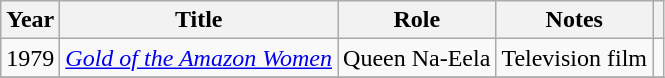<table class="wikitable">
<tr>
<th>Year</th>
<th>Title</th>
<th>Role</th>
<th class="unsortable">Notes</th>
<th class="unsortable"></th>
</tr>
<tr>
<td>1979</td>
<td><em><a href='#'>Gold of the Amazon Women</a></em></td>
<td>Queen Na-Eela</td>
<td>Television film</td>
<td></td>
</tr>
<tr>
</tr>
</table>
